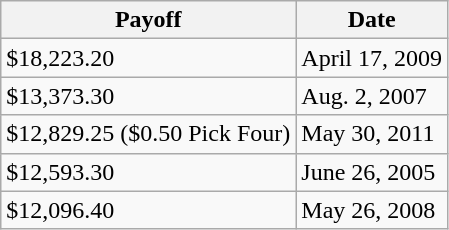<table class="wikitable">
<tr>
<th>Payoff</th>
<th>Date</th>
</tr>
<tr>
<td>$18,223.20</td>
<td>April 17, 2009</td>
</tr>
<tr>
<td>$13,373.30</td>
<td>Aug. 2, 2007</td>
</tr>
<tr>
<td>$12,829.25 ($0.50 Pick Four)</td>
<td>May 30, 2011</td>
</tr>
<tr>
<td>$12,593.30</td>
<td>June 26, 2005</td>
</tr>
<tr>
<td>$12,096.40</td>
<td>May 26, 2008</td>
</tr>
</table>
